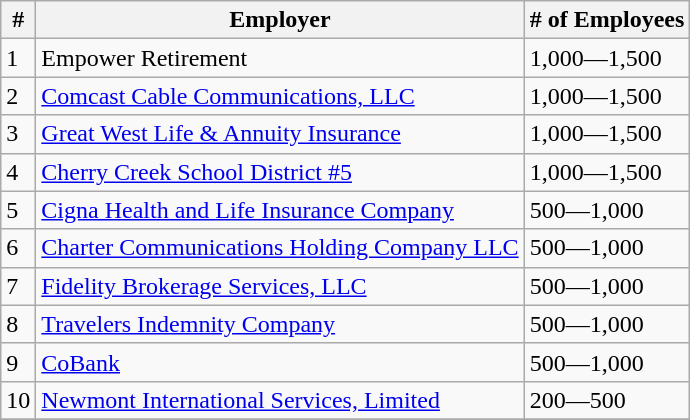<table class="wikitable">
<tr>
<th>#</th>
<th>Employer</th>
<th># of Employees</th>
</tr>
<tr>
<td>1</td>
<td>Empower Retirement</td>
<td>1,000—1,500</td>
</tr>
<tr>
<td>2</td>
<td><a href='#'>Comcast Cable Communications, LLC</a></td>
<td>1,000—1,500</td>
</tr>
<tr>
<td>3</td>
<td><a href='#'>Great West Life & Annuity Insurance</a></td>
<td>1,000—1,500</td>
</tr>
<tr>
<td>4</td>
<td><a href='#'>Cherry Creek School District #5</a></td>
<td>1,000—1,500</td>
</tr>
<tr>
<td>5</td>
<td><a href='#'>Cigna Health and Life Insurance Company</a></td>
<td>500—1,000</td>
</tr>
<tr>
<td>6</td>
<td><a href='#'>Charter Communications Holding Company LLC</a></td>
<td>500—1,000</td>
</tr>
<tr>
<td>7</td>
<td><a href='#'>Fidelity Brokerage Services, LLC</a></td>
<td>500—1,000</td>
</tr>
<tr>
<td>8</td>
<td><a href='#'>Travelers Indemnity Company</a></td>
<td>500—1,000</td>
</tr>
<tr>
<td>9</td>
<td><a href='#'>CoBank</a></td>
<td>500—1,000</td>
</tr>
<tr>
<td>10</td>
<td><a href='#'>Newmont International Services, Limited</a></td>
<td>200—500</td>
</tr>
<tr>
</tr>
</table>
